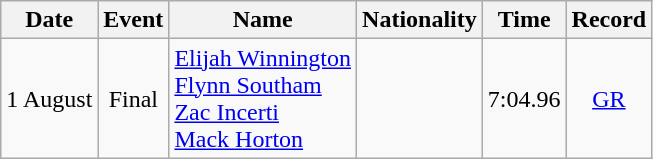<table class=wikitable style=text-align:center>
<tr>
<th>Date</th>
<th>Event</th>
<th>Name</th>
<th>Nationality</th>
<th>Time</th>
<th>Record</th>
</tr>
<tr>
<td>1 August</td>
<td>Final</td>
<td align=left><a href='#'>Elijah Winnington</a>  <br>  <a href='#'>Flynn Southam</a><br> <a href='#'>Zac Incerti</a><br><a href='#'>Mack Horton</a></td>
<td align="left"></td>
<td>7:04.96</td>
<td><a href='#'>GR</a></td>
</tr>
</table>
